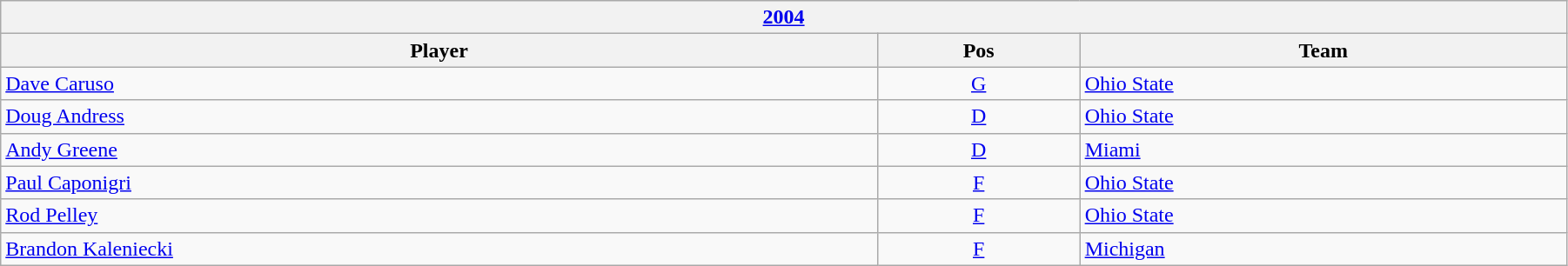<table class="wikitable" width=95%>
<tr>
<th colspan=3><a href='#'>2004</a></th>
</tr>
<tr>
<th>Player</th>
<th>Pos</th>
<th>Team</th>
</tr>
<tr>
<td><a href='#'>Dave Caruso</a></td>
<td style="text-align:center;"><a href='#'>G</a></td>
<td><a href='#'>Ohio State</a></td>
</tr>
<tr>
<td><a href='#'>Doug Andress</a></td>
<td style="text-align:center;"><a href='#'>D</a></td>
<td><a href='#'>Ohio State</a></td>
</tr>
<tr>
<td><a href='#'>Andy Greene</a></td>
<td style="text-align:center;"><a href='#'>D</a></td>
<td><a href='#'>Miami</a></td>
</tr>
<tr>
<td><a href='#'>Paul Caponigri</a></td>
<td style="text-align:center;"><a href='#'>F</a></td>
<td><a href='#'>Ohio State</a></td>
</tr>
<tr>
<td><a href='#'>Rod Pelley</a></td>
<td style="text-align:center;"><a href='#'>F</a></td>
<td><a href='#'>Ohio State</a></td>
</tr>
<tr>
<td><a href='#'>Brandon Kaleniecki</a></td>
<td style="text-align:center;"><a href='#'>F</a></td>
<td><a href='#'>Michigan</a></td>
</tr>
</table>
